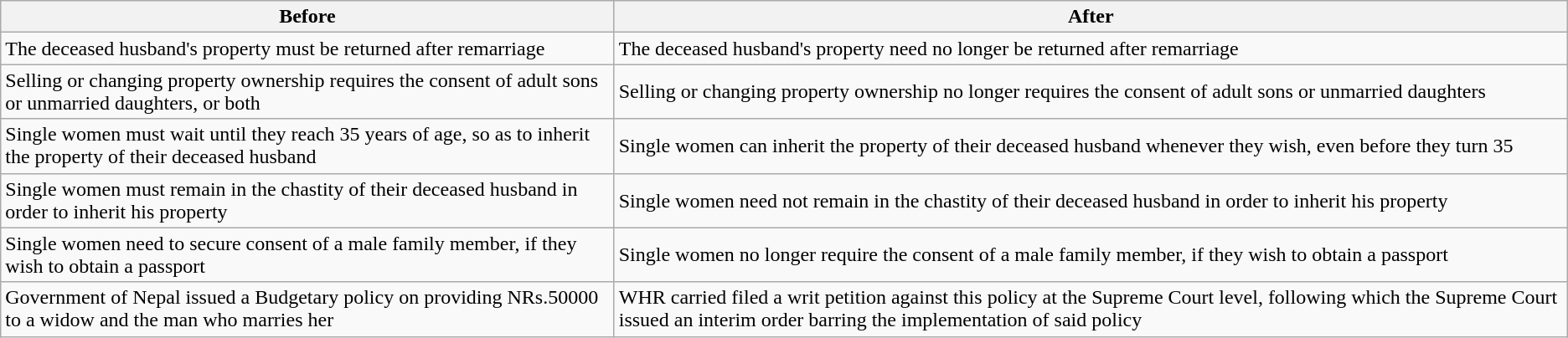<table class="wikitable">
<tr>
<th>Before</th>
<th>After</th>
</tr>
<tr>
<td>The deceased husband's property must be returned after remarriage</td>
<td>The deceased husband's property need no longer be returned after remarriage</td>
</tr>
<tr>
<td>Selling or changing property ownership requires the consent of adult sons or unmarried daughters, or both</td>
<td>Selling or changing property ownership no longer requires the consent of adult sons or unmarried daughters</td>
</tr>
<tr>
<td>Single women must wait until they reach 35 years of age, so as to inherit the property of their deceased husband</td>
<td>Single women can inherit the property of their deceased husband whenever they wish, even before they turn 35</td>
</tr>
<tr>
<td>Single women must remain in the chastity of their deceased husband in order to inherit his property</td>
<td>Single women need not remain in the chastity of their deceased husband in order to inherit his property</td>
</tr>
<tr>
<td>Single women need to secure consent of a male family member, if they wish to obtain a passport</td>
<td>Single women no longer require the consent of a male family member, if they wish to obtain a passport</td>
</tr>
<tr>
<td>Government of Nepal issued a Budgetary policy on providing NRs.50000 to a widow and the man who marries her</td>
<td>WHR carried filed a writ petition against this policy at the Supreme Court level, following which the Supreme Court issued an interim order barring the implementation of said policy</td>
</tr>
</table>
